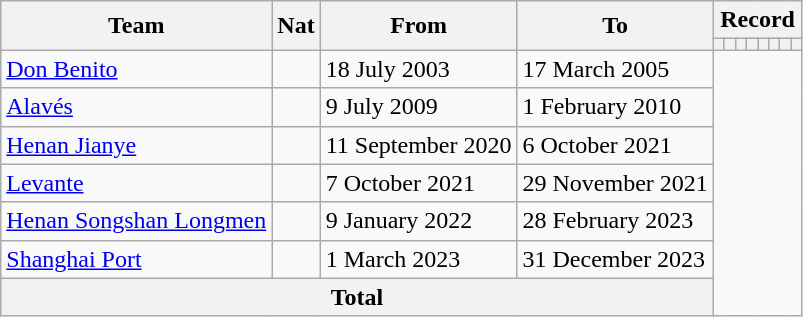<table class="wikitable" style="text-align: center">
<tr>
<th rowspan="2">Team</th>
<th rowspan="2">Nat</th>
<th rowspan="2">From</th>
<th rowspan="2">To</th>
<th colspan="9">Record</th>
</tr>
<tr>
<th></th>
<th></th>
<th></th>
<th></th>
<th></th>
<th></th>
<th></th>
<th></th>
</tr>
<tr>
<td align=left><a href='#'>Don Benito</a></td>
<td></td>
<td align=left>18 July 2003</td>
<td align=left>17 March 2005<br></td>
</tr>
<tr>
<td align=left><a href='#'>Alavés</a></td>
<td></td>
<td align=left>9 July 2009</td>
<td align=left>1 February 2010<br></td>
</tr>
<tr>
<td align=left><a href='#'>Henan Jianye</a></td>
<td></td>
<td align=left>11 September 2020</td>
<td align=left>6 October 2021<br></td>
</tr>
<tr>
<td align=left><a href='#'>Levante</a></td>
<td></td>
<td align=left>7 October 2021</td>
<td align=left>29 November 2021<br></td>
</tr>
<tr>
<td align=left><a href='#'>Henan Songshan Longmen</a></td>
<td></td>
<td align=left>9 January 2022</td>
<td align=left>28 February 2023<br></td>
</tr>
<tr>
<td align=left><a href='#'>Shanghai Port</a></td>
<td></td>
<td align=left>1 March 2023</td>
<td align=left>31 December 2023<br></td>
</tr>
<tr>
<th colspan="4">Total<br></th>
</tr>
</table>
